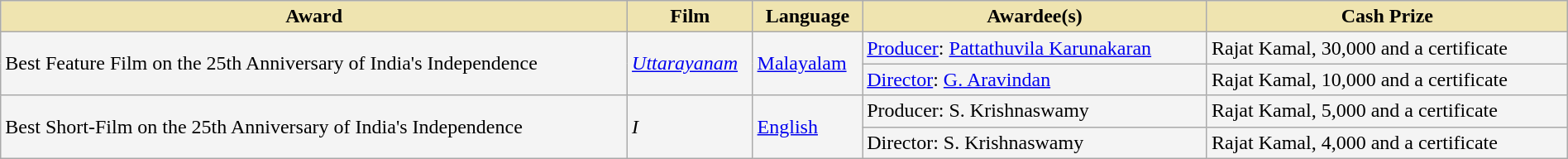<table class="wikitable sortable" style="width:100%;">
<tr>
<th style="background-color:#EFE4B0;width:40%;">Award</th>
<th style="background-color:#EFE4B0;width:8%;">Film</th>
<th style="background-color:#EFE4B0;width:7%;">Language</th>
<th style="background-color:#EFE4B0;width:22%;">Awardee(s)</th>
<th style="background-color:#EFE4B0;width:23%;">Cash Prize</th>
</tr>
<tr style="background-color:#F4F4F4">
<td rowspan="2">Best Feature Film on the 25th Anniversary of India's Independence</td>
<td rowspan="2"><em><a href='#'>Uttarayanam</a></em></td>
<td rowspan="2"><a href='#'>Malayalam</a></td>
<td><a href='#'>Producer</a>: <a href='#'>Pattathuvila Karunakaran</a></td>
<td>Rajat Kamal, 30,000 and a certificate</td>
</tr>
<tr style="background-color:#F4F4F4">
<td><a href='#'>Director</a>: <a href='#'>G. Aravindan</a></td>
<td>Rajat Kamal, 10,000 and a certificate</td>
</tr>
<tr style="background-color:#F4F4F4">
<td rowspan="2">Best Short-Film on the 25th Anniversary of India's Independence</td>
<td rowspan="2"><em>I</em></td>
<td rowspan="2"><a href='#'>English</a></td>
<td>Producer: S. Krishnaswamy</td>
<td>Rajat Kamal, 5,000 and a certificate</td>
</tr>
<tr style="background-color:#F4F4F4">
<td>Director:  S. Krishnaswamy</td>
<td>Rajat Kamal, 4,000 and a certificate</td>
</tr>
</table>
